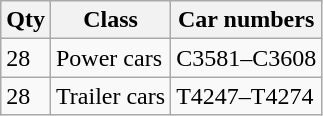<table class="wikitable">
<tr>
<th>Qty</th>
<th>Class</th>
<th>Car numbers</th>
</tr>
<tr>
<td>28</td>
<td>Power cars</td>
<td>C3581–C3608</td>
</tr>
<tr>
<td>28</td>
<td>Trailer cars</td>
<td>T4247–T4274</td>
</tr>
</table>
